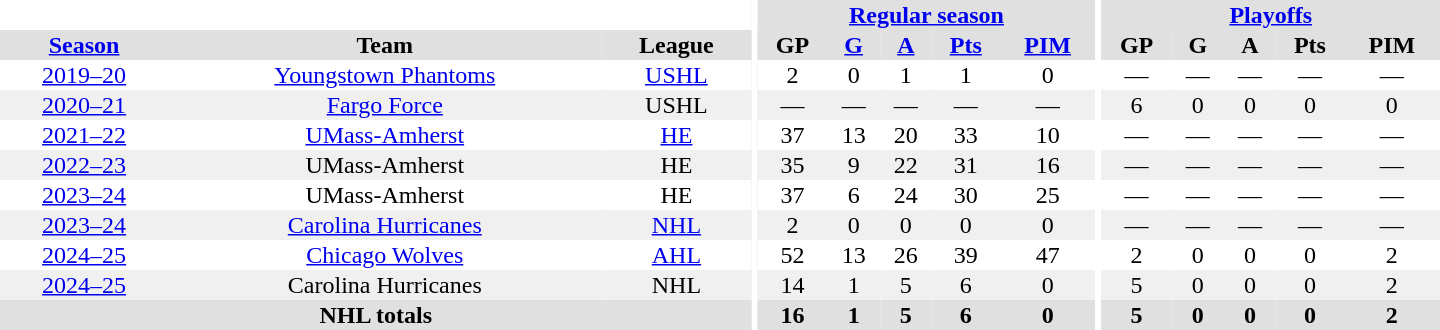<table border="0" cellpadding="1" cellspacing="0" style="text-align:center; width:60em">
<tr bgcolor="#e0e0e0">
<th colspan="3" bgcolor="#ffffff"></th>
<th rowspan="100" bgcolor="#ffffff"></th>
<th colspan="5"><a href='#'>Regular season</a></th>
<th rowspan="100" bgcolor="#ffffff"></th>
<th colspan="5"><a href='#'>Playoffs</a></th>
</tr>
<tr bgcolor="#e0e0e0">
<th><a href='#'>Season</a></th>
<th>Team</th>
<th>League</th>
<th>GP</th>
<th><a href='#'>G</a></th>
<th><a href='#'>A</a></th>
<th><a href='#'>Pts</a></th>
<th><a href='#'>PIM</a></th>
<th>GP</th>
<th>G</th>
<th>A</th>
<th>Pts</th>
<th>PIM</th>
</tr>
<tr>
<td><a href='#'>2019–20</a></td>
<td><a href='#'>Youngstown Phantoms</a></td>
<td><a href='#'>USHL</a></td>
<td>2</td>
<td>0</td>
<td>1</td>
<td>1</td>
<td>0</td>
<td>—</td>
<td>—</td>
<td>—</td>
<td>—</td>
<td>—</td>
</tr>
<tr bgcolor="#f0f0f0">
<td><a href='#'>2020–21</a></td>
<td><a href='#'>Fargo Force</a></td>
<td>USHL</td>
<td>—</td>
<td>—</td>
<td>—</td>
<td>—</td>
<td>—</td>
<td>6</td>
<td>0</td>
<td>0</td>
<td>0</td>
<td>0</td>
</tr>
<tr>
<td><a href='#'>2021–22</a></td>
<td><a href='#'>UMass-Amherst</a></td>
<td><a href='#'>HE</a></td>
<td>37</td>
<td>13</td>
<td>20</td>
<td>33</td>
<td>10</td>
<td>—</td>
<td>—</td>
<td>—</td>
<td>—</td>
<td>—</td>
</tr>
<tr bgcolor="#f0f0f0">
<td><a href='#'>2022–23</a></td>
<td>UMass-Amherst</td>
<td>HE</td>
<td>35</td>
<td>9</td>
<td>22</td>
<td>31</td>
<td>16</td>
<td>—</td>
<td>—</td>
<td>—</td>
<td>—</td>
<td>—</td>
</tr>
<tr>
<td><a href='#'>2023–24</a></td>
<td>UMass-Amherst</td>
<td>HE</td>
<td>37</td>
<td>6</td>
<td>24</td>
<td>30</td>
<td>25</td>
<td>—</td>
<td>—</td>
<td>—</td>
<td>—</td>
<td>—</td>
</tr>
<tr bgcolor="#f0f0f0">
<td><a href='#'>2023–24</a></td>
<td><a href='#'>Carolina Hurricanes</a></td>
<td><a href='#'>NHL</a></td>
<td>2</td>
<td>0</td>
<td>0</td>
<td>0</td>
<td>0</td>
<td>—</td>
<td>—</td>
<td>—</td>
<td>—</td>
<td>—</td>
</tr>
<tr>
<td><a href='#'>2024–25</a></td>
<td><a href='#'>Chicago Wolves</a></td>
<td><a href='#'>AHL</a></td>
<td>52</td>
<td>13</td>
<td>26</td>
<td>39</td>
<td>47</td>
<td>2</td>
<td>0</td>
<td>0</td>
<td>0</td>
<td>2</td>
</tr>
<tr bgcolor="#f0f0f0">
<td><a href='#'>2024–25</a></td>
<td>Carolina Hurricanes</td>
<td>NHL</td>
<td>14</td>
<td>1</td>
<td>5</td>
<td>6</td>
<td>0</td>
<td>5</td>
<td>0</td>
<td>0</td>
<td>0</td>
<td>2</td>
</tr>
<tr bgcolor="#e0e0e0">
<th colspan="3">NHL totals</th>
<th>16</th>
<th>1</th>
<th>5</th>
<th>6</th>
<th>0</th>
<th>5</th>
<th>0</th>
<th>0</th>
<th>0</th>
<th>2</th>
</tr>
</table>
